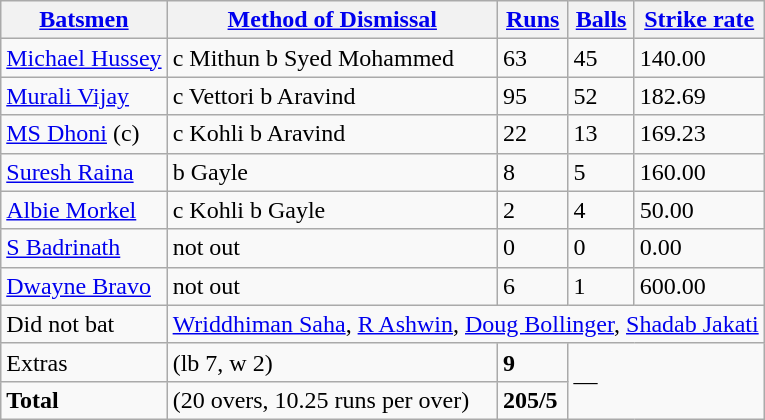<table class="wikitable">
<tr>
<th><a href='#'>Batsmen</a></th>
<th><a href='#'>Method of Dismissal</a></th>
<th><a href='#'>Runs</a></th>
<th><a href='#'>Balls</a></th>
<th><a href='#'>Strike rate</a></th>
</tr>
<tr>
<td><a href='#'>Michael Hussey</a></td>
<td>c Mithun b Syed Mohammed</td>
<td>63</td>
<td>45</td>
<td>140.00</td>
</tr>
<tr>
<td><a href='#'>Murali Vijay</a></td>
<td>c Vettori b Aravind</td>
<td>95</td>
<td>52</td>
<td>182.69</td>
</tr>
<tr>
<td><a href='#'>MS Dhoni</a> (c)</td>
<td>c Kohli b Aravind</td>
<td>22</td>
<td>13</td>
<td>169.23</td>
</tr>
<tr>
<td><a href='#'>Suresh Raina</a></td>
<td>b Gayle</td>
<td>8</td>
<td>5</td>
<td>160.00</td>
</tr>
<tr>
<td><a href='#'>Albie Morkel</a></td>
<td>c Kohli b Gayle</td>
<td>2</td>
<td>4</td>
<td>50.00</td>
</tr>
<tr>
<td><a href='#'>S Badrinath</a></td>
<td>not out</td>
<td>0</td>
<td>0</td>
<td>0.00</td>
</tr>
<tr>
<td><a href='#'>Dwayne Bravo</a></td>
<td>not out</td>
<td>6</td>
<td>1</td>
<td>600.00</td>
</tr>
<tr>
<td>Did not bat</td>
<td colspan="4"><a href='#'>Wriddhiman Saha</a>, <a href='#'>R Ashwin</a>, <a href='#'>Doug Bollinger</a>, <a href='#'>Shadab Jakati</a></td>
</tr>
<tr>
<td>Extras</td>
<td>(lb 7, w 2)</td>
<td><strong>9</strong></td>
<td colspan="2" rowspan="2">—</td>
</tr>
<tr>
<td><strong>Total</strong></td>
<td>(20 overs, 10.25 runs per over)</td>
<td><strong>205/5</strong></td>
</tr>
</table>
